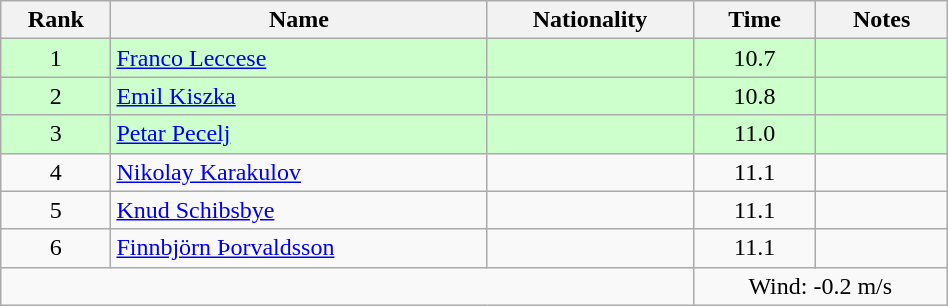<table class="wikitable sortable" style="text-align:center;width: 50%">
<tr>
<th>Rank</th>
<th>Name</th>
<th>Nationality</th>
<th>Time</th>
<th>Notes</th>
</tr>
<tr bgcolor=ccffcc>
<td>1</td>
<td align=left><a href='#'>Franco Leccese</a></td>
<td align=left></td>
<td>10.7</td>
<td></td>
</tr>
<tr bgcolor=ccffcc>
<td>2</td>
<td align=left><a href='#'>Emil Kiszka</a></td>
<td align=left></td>
<td>10.8</td>
<td></td>
</tr>
<tr bgcolor=ccffcc>
<td>3</td>
<td align=left><a href='#'>Petar Pecelj</a></td>
<td align=left></td>
<td>11.0</td>
<td></td>
</tr>
<tr>
<td>4</td>
<td align=left><a href='#'>Nikolay Karakulov</a></td>
<td align=left></td>
<td>11.1</td>
<td></td>
</tr>
<tr>
<td>5</td>
<td align=left><a href='#'>Knud Schibsbye</a></td>
<td align=left></td>
<td>11.1</td>
<td></td>
</tr>
<tr>
<td>6</td>
<td align=left><a href='#'>Finnbjörn Þorvaldsson</a></td>
<td align=left></td>
<td>11.1</td>
<td></td>
</tr>
<tr>
<td colspan="3"></td>
<td colspan="2">Wind: -0.2 m/s</td>
</tr>
</table>
